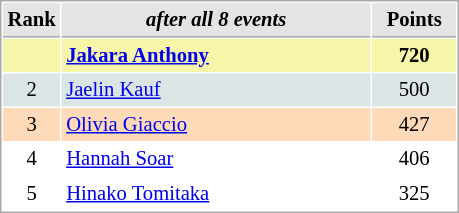<table cellspacing="1" cellpadding="3" style="border:1px solid #AAAAAA;font-size:86%">
<tr style="background-color: #E4E4E4;">
<th style="border-bottom:1px solid #AAAAAA; width: 10px;">Rank</th>
<th style="border-bottom:1px solid #AAAAAA; width: 200px;"><em>after all 8 events</em></th>
<th style="border-bottom:1px solid #AAAAAA; width: 50px;">Points</th>
</tr>
<tr style="background:#f7f6a8;">
<td align=center></td>
<td> <strong><a href='#'>Jakara Anthony</a></strong></td>
<td align=center><strong>720</strong></td>
</tr>
<tr style="background:#dce5e5;">
<td align=center>2</td>
<td> <a href='#'>Jaelin Kauf</a></td>
<td align=center>500</td>
</tr>
<tr style="background:#ffdab9;">
<td align=center>3</td>
<td> <a href='#'>Olivia Giaccio</a></td>
<td align=center>427</td>
</tr>
<tr>
<td align=center>4</td>
<td> <a href='#'>Hannah Soar</a></td>
<td align=center>406</td>
</tr>
<tr>
<td align=center>5</td>
<td> <a href='#'>Hinako Tomitaka</a></td>
<td align=center>325</td>
</tr>
</table>
